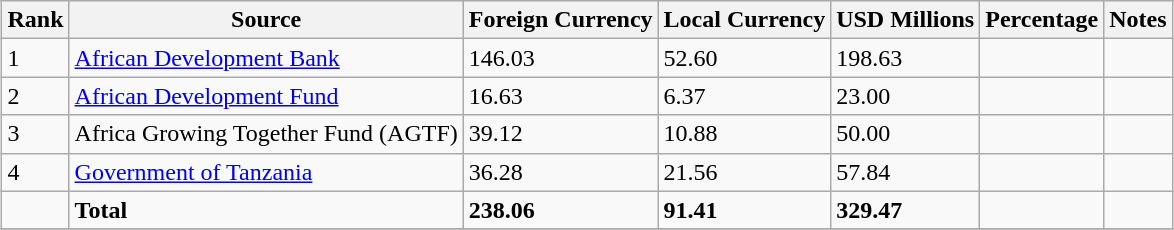<table class="wikitable sortable" style="margin: 0.5em auto">
<tr>
<th>Rank</th>
<th>Source</th>
<th>Foreign Currency</th>
<th>Local Currency</th>
<th>USD Millions</th>
<th>Percentage</th>
<th>Notes</th>
</tr>
<tr>
<td>1</td>
<td><a href='#'>African Development Bank</a></td>
<td>146.03</td>
<td>52.60</td>
<td>198.63</td>
<td></td>
<td></td>
</tr>
<tr>
<td>2</td>
<td><a href='#'>African Development Fund</a></td>
<td>16.63</td>
<td>6.37</td>
<td>23.00</td>
<td></td>
<td></td>
</tr>
<tr>
<td>3</td>
<td>Africa Growing Together Fund (AGTF)</td>
<td>39.12</td>
<td>10.88</td>
<td>50.00</td>
<td></td>
<td></td>
</tr>
<tr>
<td>4</td>
<td><a href='#'>Government of Tanzania</a></td>
<td>36.28</td>
<td>21.56</td>
<td>57.84</td>
<td></td>
<td></td>
</tr>
<tr>
<td></td>
<td><strong>Total</strong></td>
<td><strong>238.06</strong></td>
<td><strong>91.41</strong></td>
<td><strong>329.47</strong></td>
<td></td>
<td></td>
</tr>
<tr>
</tr>
</table>
